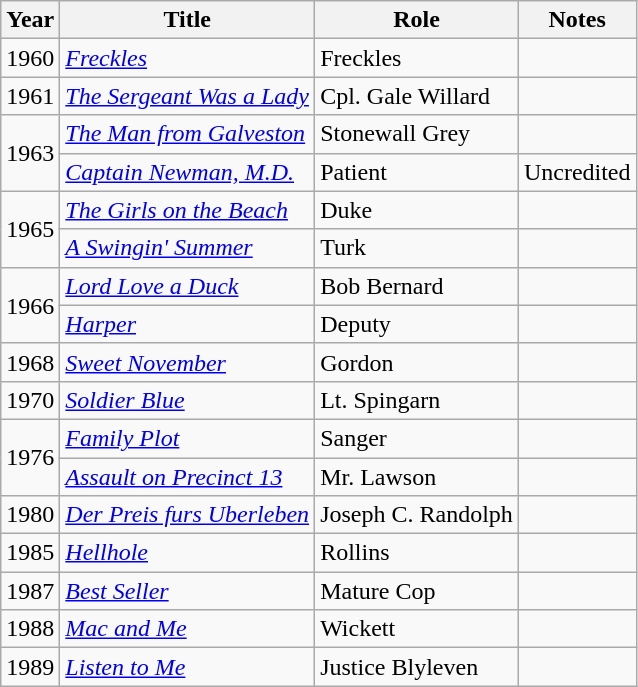<table class="wikitable">
<tr>
<th>Year</th>
<th>Title</th>
<th>Role</th>
<th>Notes</th>
</tr>
<tr>
<td>1960</td>
<td><em><a href='#'>Freckles</a></em></td>
<td>Freckles</td>
<td></td>
</tr>
<tr>
<td>1961</td>
<td><em><a href='#'>The Sergeant Was a Lady</a></em></td>
<td>Cpl. Gale Willard</td>
<td></td>
</tr>
<tr>
<td rowspan=2>1963</td>
<td><em><a href='#'>The Man from Galveston</a></em></td>
<td>Stonewall Grey</td>
<td></td>
</tr>
<tr>
<td><em><a href='#'>Captain Newman, M.D.</a></em></td>
<td>Patient</td>
<td>Uncredited</td>
</tr>
<tr>
<td rowspan=2>1965</td>
<td><em><a href='#'>The Girls on the Beach</a></em></td>
<td>Duke</td>
<td></td>
</tr>
<tr>
<td><em><a href='#'>A Swingin' Summer</a></em></td>
<td>Turk</td>
<td></td>
</tr>
<tr>
<td rowspan=2>1966</td>
<td><em><a href='#'>Lord Love a Duck</a></em></td>
<td>Bob Bernard</td>
<td></td>
</tr>
<tr>
<td><em><a href='#'>Harper</a></em></td>
<td>Deputy</td>
<td></td>
</tr>
<tr>
<td>1968</td>
<td><em><a href='#'>Sweet November</a></em></td>
<td>Gordon</td>
<td></td>
</tr>
<tr>
<td>1970</td>
<td><em><a href='#'>Soldier Blue</a></em></td>
<td>Lt. Spingarn</td>
<td></td>
</tr>
<tr>
<td rowspan=2>1976</td>
<td><em><a href='#'>Family Plot</a></em></td>
<td>Sanger</td>
<td></td>
</tr>
<tr>
<td><em><a href='#'>Assault on Precinct 13</a></em></td>
<td>Mr. Lawson</td>
<td></td>
</tr>
<tr>
<td>1980</td>
<td><em><a href='#'>Der Preis furs Uberleben</a></em></td>
<td>Joseph C. Randolph</td>
<td></td>
</tr>
<tr>
<td>1985</td>
<td><em><a href='#'>Hellhole</a></em></td>
<td>Rollins</td>
<td></td>
</tr>
<tr>
<td>1987</td>
<td><em><a href='#'>Best Seller</a></em></td>
<td>Mature Cop</td>
<td></td>
</tr>
<tr>
<td>1988</td>
<td><em><a href='#'>Mac and Me</a></em></td>
<td>Wickett</td>
<td></td>
</tr>
<tr>
<td>1989</td>
<td><em><a href='#'>Listen to Me</a></em></td>
<td>Justice Blyleven</td>
<td></td>
</tr>
</table>
